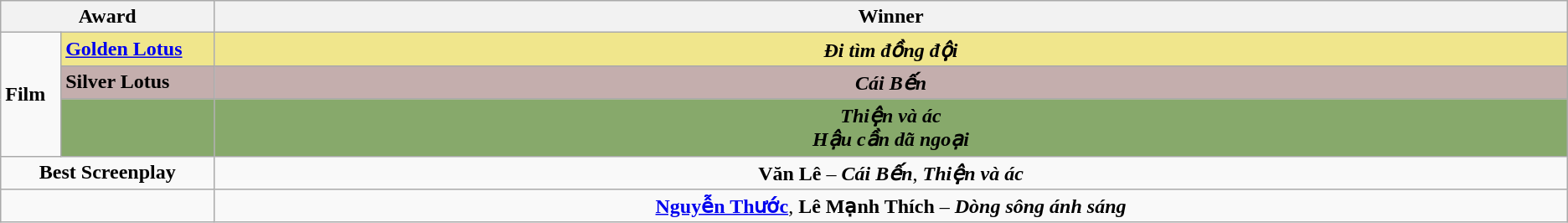<table class=wikitable>
<tr>
<th width="12%" colspan="2">Award</th>
<th width="76%">Winner</th>
</tr>
<tr>
<td rowspan="3"><strong>Film</strong></td>
<td style="background:#F0E68C"><strong><a href='#'>Golden Lotus</a></strong></td>
<td style="background:#F0E68C" align=center><strong><em>Đi tìm đồng đội</em></strong></td>
</tr>
<tr>
<td style="background:#C4AEAD"><strong>Silver Lotus</strong></td>
<td style="background:#C4AEAD" align=center><strong><em>Cái Bến</em></strong></td>
</tr>
<tr>
<td style="background:#87A96B"><strong></strong></td>
<td style="background:#87A96B" align=center><strong><em>Thiện và ác</em></strong><br><strong><em>Hậu cần dã ngoại</em></strong></td>
</tr>
<tr>
<td colspan="2" align=center><strong>Best Screenplay</strong></td>
<td align=center><strong>Văn Lê</strong> – <strong><em>Cái Bến</em></strong>, <strong><em>Thiện và ác</em></strong></td>
</tr>
<tr>
<td colspan="2" align=center><strong></strong></td>
<td align=center><strong><a href='#'>Nguyễn Thước</a></strong>, <strong>Lê Mạnh Thích</strong> – <strong><em>Dòng sông ánh sáng</em></strong></td>
</tr>
</table>
